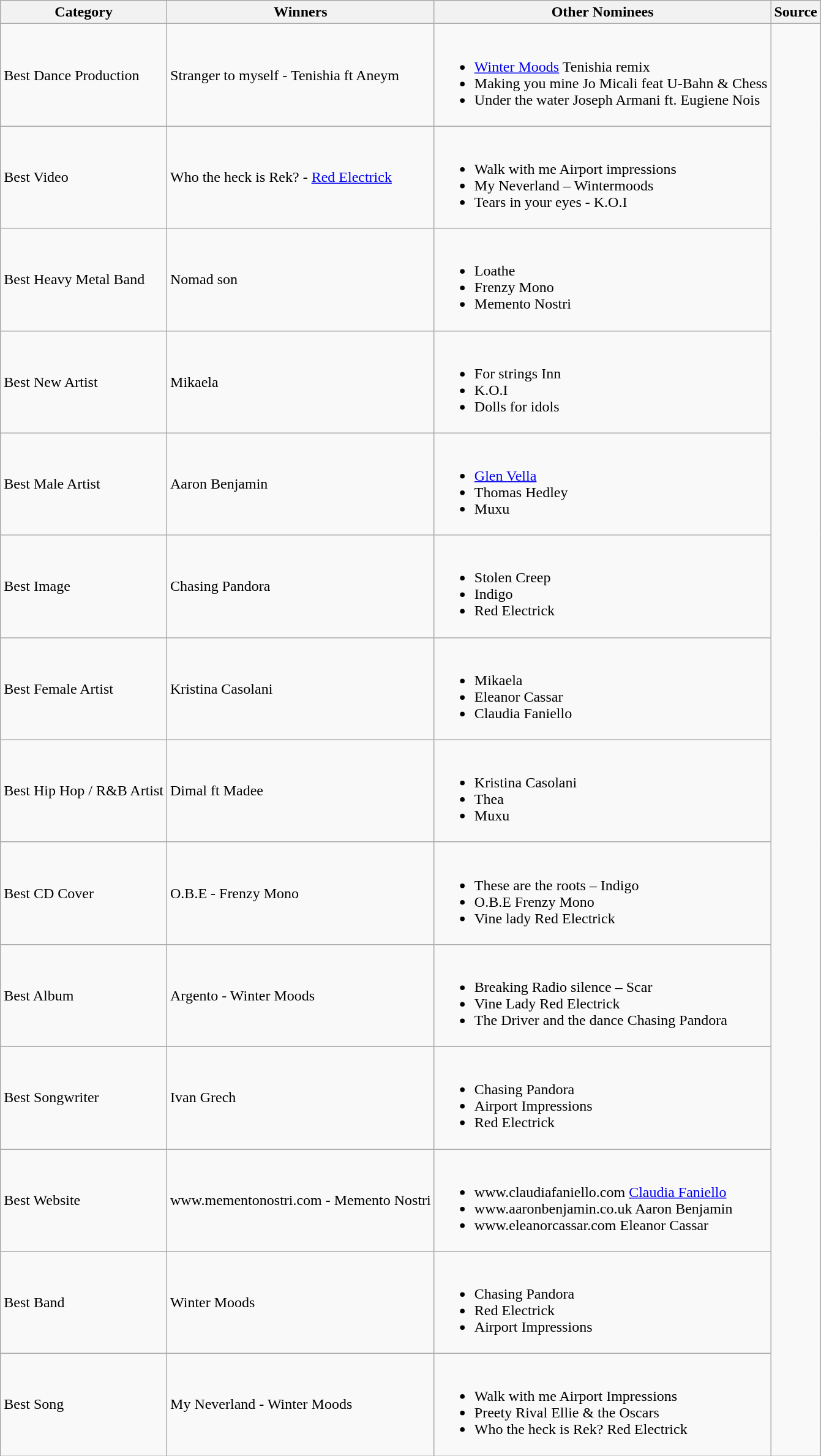<table class="wikitable">
<tr>
<th>Category</th>
<th>Winners</th>
<th>Other Nominees</th>
<th>Source</th>
</tr>
<tr>
<td>Best Dance Production</td>
<td>Stranger to myself - Tenishia ft Aneym</td>
<td><br><ul><li><a href='#'>Winter Moods</a>  Tenishia remix</li><li>Making you mine  Jo Micali feat U-Bahn & Chess</li><li>Under the water  Joseph Armani ft. Eugiene Nois</li></ul></td>
<td rowspan="14"></td>
</tr>
<tr>
<td>Best Video</td>
<td>Who the heck is Rek? - <a href='#'>Red Electrick</a></td>
<td><br><ul><li>Walk with me  Airport impressions</li><li>My Neverland – Wintermoods</li><li>Tears in your eyes - K.O.I</li></ul></td>
</tr>
<tr>
<td>Best Heavy Metal Band</td>
<td>Nomad son</td>
<td><br><ul><li>Loathe</li><li>Frenzy Mono</li><li>Memento Nostri</li></ul></td>
</tr>
<tr>
<td>Best New Artist</td>
<td>Mikaela</td>
<td><br><ul><li>For strings Inn</li><li>K.O.I</li><li>Dolls for idols</li></ul></td>
</tr>
<tr>
<td>Best Male Artist</td>
<td>Aaron Benjamin</td>
<td><br><ul><li><a href='#'>Glen Vella</a></li><li>Thomas Hedley</li><li>Muxu</li></ul></td>
</tr>
<tr>
<td>Best Image</td>
<td>Chasing Pandora</td>
<td><br><ul><li>Stolen Creep</li><li>Indigo</li><li>Red Electrick</li></ul></td>
</tr>
<tr>
<td>Best Female Artist</td>
<td>Kristina Casolani</td>
<td><br><ul><li>Mikaela</li><li>Eleanor Cassar</li><li>Claudia Faniello</li></ul></td>
</tr>
<tr>
<td>Best Hip Hop / R&B Artist</td>
<td>Dimal ft Madee</td>
<td><br><ul><li>Kristina Casolani</li><li>Thea</li><li>Muxu</li></ul></td>
</tr>
<tr>
<td>Best CD Cover</td>
<td>O.B.E - Frenzy Mono</td>
<td><br><ul><li>These are the roots – Indigo</li><li>O.B.E  Frenzy Mono</li><li>Vine lady  Red Electrick</li></ul></td>
</tr>
<tr>
<td>Best Album</td>
<td>Argento - Winter Moods</td>
<td><br><ul><li>Breaking Radio silence – Scar</li><li>Vine Lady  Red Electrick</li><li>The Driver and the dance  Chasing Pandora</li></ul></td>
</tr>
<tr>
<td>Best Songwriter</td>
<td>Ivan Grech</td>
<td><br><ul><li>Chasing Pandora</li><li>Airport Impressions</li><li>Red Electrick</li></ul></td>
</tr>
<tr>
<td>Best Website</td>
<td>www.mementonostri.com - Memento Nostri</td>
<td><br><ul><li>www.claudiafaniello.com  <a href='#'>Claudia Faniello</a></li><li>www.aaronbenjamin.co.uk  Aaron Benjamin</li><li>www.eleanorcassar.com  Eleanor Cassar</li></ul></td>
</tr>
<tr>
<td>Best Band</td>
<td>Winter Moods</td>
<td><br><ul><li>Chasing Pandora</li><li>Red Electrick</li><li>Airport Impressions</li></ul></td>
</tr>
<tr>
<td>Best Song</td>
<td>My Neverland - Winter Moods</td>
<td><br><ul><li>Walk with me  Airport Impressions</li><li>Preety Rival  Ellie & the Oscars</li><li>Who the heck is Rek?  Red Electrick</li></ul></td>
</tr>
</table>
